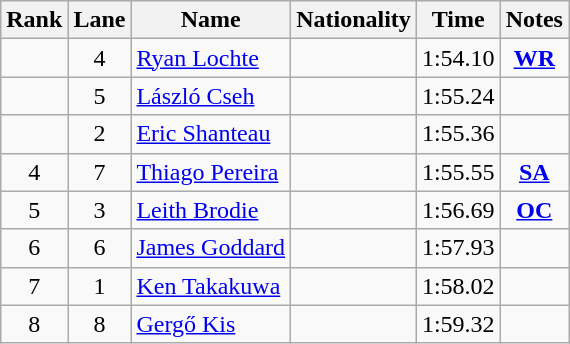<table class="wikitable sortable" style="text-align:center">
<tr>
<th>Rank</th>
<th>Lane</th>
<th>Name</th>
<th>Nationality</th>
<th>Time</th>
<th>Notes</th>
</tr>
<tr>
<td></td>
<td>4</td>
<td align=left><a href='#'>Ryan Lochte</a></td>
<td align=left></td>
<td>1:54.10</td>
<td><strong><a href='#'>WR</a></strong></td>
</tr>
<tr>
<td></td>
<td>5</td>
<td align=left><a href='#'>László Cseh</a></td>
<td align=left></td>
<td>1:55.24</td>
<td></td>
</tr>
<tr>
<td></td>
<td>2</td>
<td align=left><a href='#'>Eric Shanteau</a></td>
<td align=left></td>
<td>1:55.36</td>
<td></td>
</tr>
<tr>
<td>4</td>
<td>7</td>
<td align=left><a href='#'>Thiago Pereira</a></td>
<td align=left></td>
<td>1:55.55</td>
<td><strong><a href='#'>SA</a></strong></td>
</tr>
<tr>
<td>5</td>
<td>3</td>
<td align=left><a href='#'>Leith Brodie</a></td>
<td align=left></td>
<td>1:56.69</td>
<td><strong><a href='#'>OC</a></strong></td>
</tr>
<tr>
<td>6</td>
<td>6</td>
<td align=left><a href='#'>James Goddard</a></td>
<td align=left></td>
<td>1:57.93</td>
<td></td>
</tr>
<tr>
<td>7</td>
<td>1</td>
<td align=left><a href='#'>Ken Takakuwa</a></td>
<td align=left></td>
<td>1:58.02</td>
<td></td>
</tr>
<tr>
<td>8</td>
<td>8</td>
<td align=left><a href='#'>Gergő Kis</a></td>
<td align=left></td>
<td>1:59.32</td>
<td></td>
</tr>
</table>
